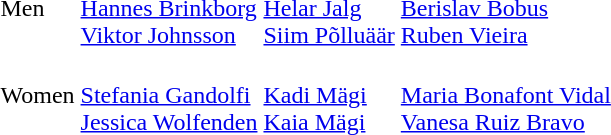<table>
<tr>
<td>Men</td>
<td><br><a href='#'>Hannes Brinkborg</a><br><a href='#'>Viktor Johnsson</a></td>
<td><br><a href='#'>Helar Jalg</a><br><a href='#'>Siim Põlluäär</a></td>
<td><br><a href='#'>Berislav Bobus</a><br><a href='#'>Ruben Vieira</a></td>
</tr>
<tr>
<td>Women</td>
<td><br><a href='#'>Stefania Gandolfi</a><br><a href='#'>Jessica Wolfenden</a></td>
<td><br><a href='#'>Kadi Mägi</a><br><a href='#'>Kaia Mägi</a></td>
<td><br><a href='#'>Maria Bonafont Vidal</a><br><a href='#'>Vanesa Ruiz Bravo</a></td>
</tr>
</table>
